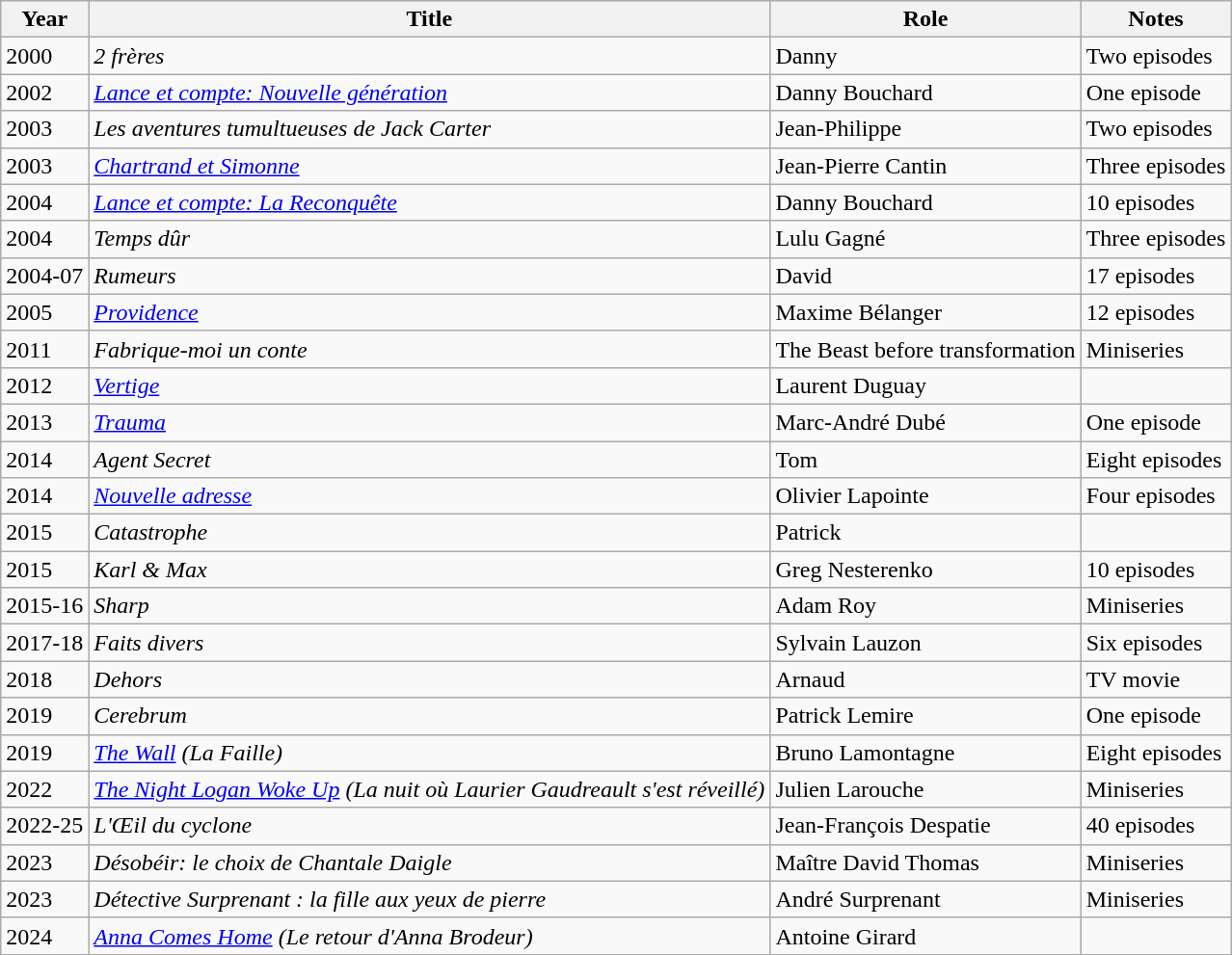<table class="wikitable">
<tr>
<th>Year</th>
<th>Title</th>
<th>Role</th>
<th class="unsortable">Notes</th>
</tr>
<tr>
<td>2000</td>
<td><em>2 frères</em></td>
<td>Danny</td>
<td>Two episodes</td>
</tr>
<tr>
<td>2002</td>
<td><em><a href='#'>Lance et compte: Nouvelle génération</a></em></td>
<td>Danny Bouchard</td>
<td>One episode</td>
</tr>
<tr>
<td>2003</td>
<td><em>Les aventures tumultueuses de Jack Carter</em></td>
<td>Jean-Philippe</td>
<td>Two episodes</td>
</tr>
<tr>
<td>2003</td>
<td><em><a href='#'>Chartrand et Simonne</a></em></td>
<td>Jean-Pierre Cantin</td>
<td>Three episodes</td>
</tr>
<tr>
<td>2004</td>
<td><em><a href='#'>Lance et compte: La Reconquête</a></em></td>
<td>Danny Bouchard</td>
<td>10 episodes</td>
</tr>
<tr>
<td>2004</td>
<td><em>Temps dûr</em></td>
<td>Lulu Gagné</td>
<td>Three episodes</td>
</tr>
<tr>
<td>2004-07</td>
<td><em>Rumeurs</em></td>
<td>David</td>
<td>17 episodes</td>
</tr>
<tr>
<td>2005</td>
<td><em><a href='#'>Providence</a></em></td>
<td>Maxime Bélanger</td>
<td>12 episodes</td>
</tr>
<tr>
<td>2011</td>
<td><em>Fabrique-moi un conte</em></td>
<td>The Beast before transformation</td>
<td>Miniseries</td>
</tr>
<tr>
<td>2012</td>
<td><em><a href='#'>Vertige</a></em></td>
<td>Laurent Duguay</td>
<td></td>
</tr>
<tr>
<td>2013</td>
<td><em><a href='#'>Trauma</a></em></td>
<td>Marc-André Dubé</td>
<td>One episode</td>
</tr>
<tr>
<td>2014</td>
<td><em>Agent Secret</em></td>
<td>Tom</td>
<td>Eight episodes</td>
</tr>
<tr>
<td>2014</td>
<td><em><a href='#'>Nouvelle adresse</a></em></td>
<td>Olivier Lapointe</td>
<td>Four episodes</td>
</tr>
<tr>
<td>2015</td>
<td><em>Catastrophe</em></td>
<td>Patrick</td>
<td></td>
</tr>
<tr>
<td>2015</td>
<td><em>Karl & Max</em></td>
<td>Greg Nesterenko</td>
<td>10 episodes</td>
</tr>
<tr>
<td>2015-16</td>
<td><em>Sharp</em></td>
<td>Adam Roy</td>
<td>Miniseries</td>
</tr>
<tr>
<td>2017-18</td>
<td><em>Faits divers</em></td>
<td>Sylvain Lauzon</td>
<td>Six episodes</td>
</tr>
<tr>
<td>2018</td>
<td><em>Dehors</em></td>
<td>Arnaud</td>
<td>TV movie</td>
</tr>
<tr>
<td>2019</td>
<td><em>Cerebrum</em></td>
<td>Patrick Lemire</td>
<td>One episode</td>
</tr>
<tr>
<td>2019</td>
<td><em><a href='#'>The Wall</a> (La Faille)</em></td>
<td>Bruno Lamontagne</td>
<td>Eight episodes</td>
</tr>
<tr>
<td>2022</td>
<td><em><a href='#'>The Night Logan Woke Up</a> (La nuit où Laurier Gaudreault s'est réveillé)</em></td>
<td>Julien Larouche</td>
<td>Miniseries</td>
</tr>
<tr>
<td>2022-25</td>
<td><em>L'Œil du cyclone</em></td>
<td>Jean-François Despatie</td>
<td>40 episodes</td>
</tr>
<tr>
<td>2023</td>
<td><em>Désobéir: le choix de Chantale Daigle</em></td>
<td>Maître David Thomas</td>
<td>Miniseries</td>
</tr>
<tr>
<td>2023</td>
<td><em>Détective Surprenant : la fille aux yeux de pierre</em></td>
<td>André Surprenant</td>
<td>Miniseries</td>
</tr>
<tr>
<td>2024</td>
<td><em><a href='#'>Anna Comes Home</a> (Le retour d'Anna Brodeur)</em></td>
<td>Antoine Girard</td>
<td></td>
</tr>
</table>
